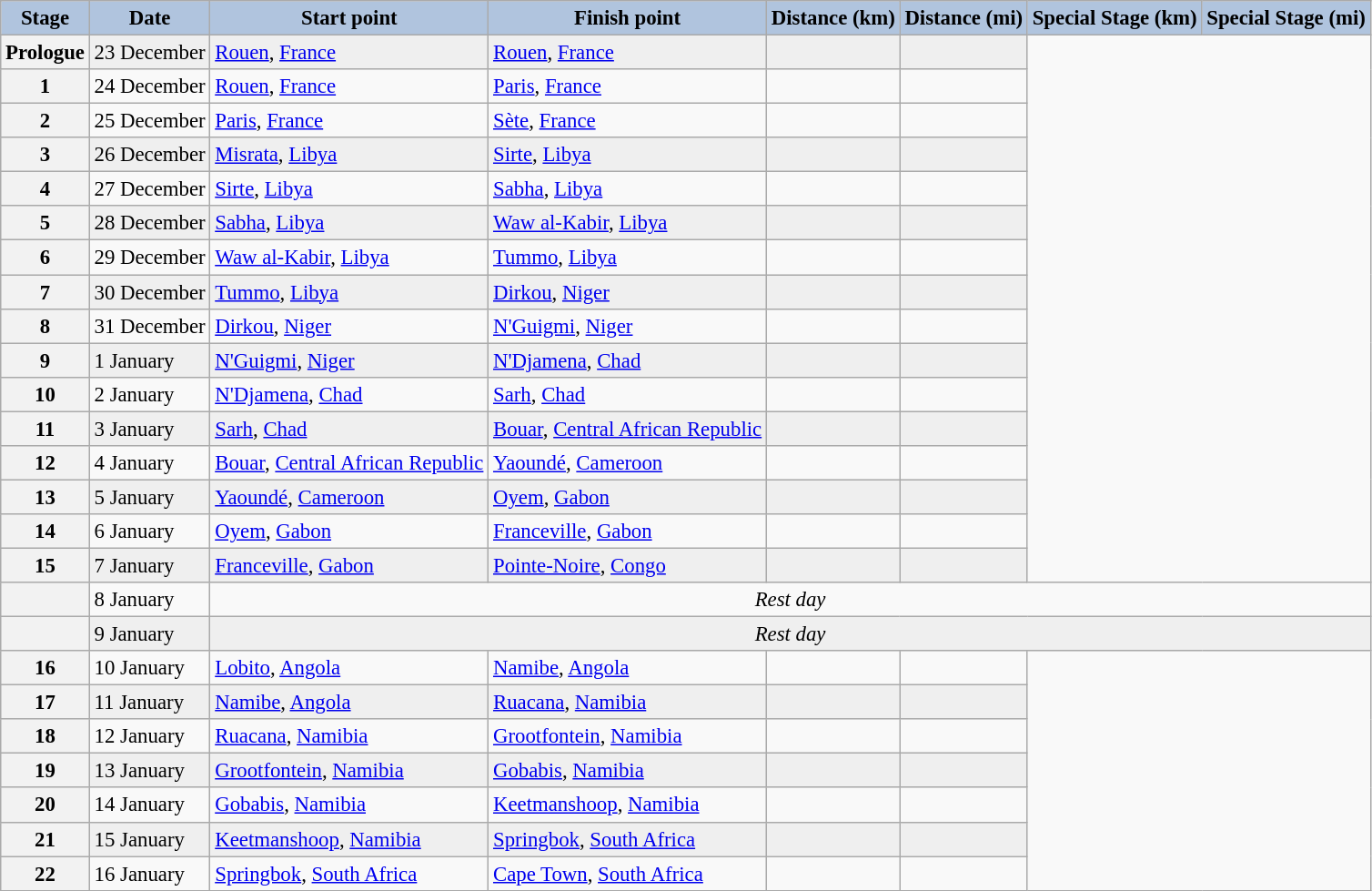<table class="wikitable" style="font-size:95%;">
<tr>
<th style="background:lightsteelblue">Stage</th>
<th style="background:lightsteelblue">Date</th>
<th style="background:lightsteelblue">Start point</th>
<th style="background:lightsteelblue">Finish point</th>
<th style="background:lightsteelblue">Distance (km)</th>
<th style="background:lightsteelblue">Distance (mi)</th>
<th style="background:lightsteelblue">Special Stage (km)</th>
<th style="background:lightsteelblue">Special Stage (mi)</th>
</tr>
<tr style="background:#efefef;">
<th>Prologue</th>
<td>23 December</td>
<td> <a href='#'>Rouen</a>, <a href='#'>France</a></td>
<td> <a href='#'>Rouen</a>, <a href='#'>France</a></td>
<td></td>
<td></td>
</tr>
<tr>
<th>1</th>
<td>24 December</td>
<td> <a href='#'>Rouen</a>, <a href='#'>France</a></td>
<td> <a href='#'>Paris</a>, <a href='#'>France</a></td>
<td></td>
<td></td>
</tr>
<tr>
<th>2</th>
<td>25 December</td>
<td> <a href='#'>Paris</a>, <a href='#'>France</a></td>
<td> <a href='#'>Sète</a>, <a href='#'>France</a></td>
<td></td>
<td></td>
</tr>
<tr style="background:#efefef;">
<th>3</th>
<td>26 December</td>
<td> <a href='#'>Misrata</a>, <a href='#'>Libya</a></td>
<td> <a href='#'>Sirte</a>, <a href='#'>Libya</a></td>
<td></td>
<td></td>
</tr>
<tr>
<th>4</th>
<td>27 December</td>
<td> <a href='#'>Sirte</a>, <a href='#'>Libya</a></td>
<td> <a href='#'>Sabha</a>, <a href='#'>Libya</a></td>
<td></td>
<td></td>
</tr>
<tr style="background:#efefef;">
<th>5</th>
<td>28 December</td>
<td> <a href='#'>Sabha</a>, <a href='#'>Libya</a></td>
<td> <a href='#'>Waw al-Kabir</a>, <a href='#'>Libya</a></td>
<td></td>
<td></td>
</tr>
<tr>
<th>6</th>
<td>29 December</td>
<td> <a href='#'>Waw al-Kabir</a>, <a href='#'>Libya</a></td>
<td> <a href='#'>Tummo</a>, <a href='#'>Libya</a></td>
<td></td>
<td></td>
</tr>
<tr style="background:#efefef;">
<th>7</th>
<td>30 December</td>
<td> <a href='#'>Tummo</a>, <a href='#'>Libya</a></td>
<td> <a href='#'>Dirkou</a>, <a href='#'>Niger</a></td>
<td></td>
<td></td>
</tr>
<tr>
<th>8</th>
<td>31 December</td>
<td> <a href='#'>Dirkou</a>, <a href='#'>Niger</a></td>
<td> <a href='#'>N'Guigmi</a>, <a href='#'>Niger</a></td>
<td></td>
<td></td>
</tr>
<tr style="background:#efefef;">
<th>9</th>
<td>1 January</td>
<td> <a href='#'>N'Guigmi</a>, <a href='#'>Niger</a></td>
<td> <a href='#'>N'Djamena</a>, <a href='#'>Chad</a></td>
<td></td>
<td></td>
</tr>
<tr>
<th>10</th>
<td>2 January</td>
<td> <a href='#'>N'Djamena</a>, <a href='#'>Chad</a></td>
<td> <a href='#'>Sarh</a>, <a href='#'>Chad</a></td>
<td></td>
<td></td>
</tr>
<tr style="background:#efefef;">
<th>11</th>
<td>3 January</td>
<td> <a href='#'>Sarh</a>, <a href='#'>Chad</a></td>
<td> <a href='#'>Bouar</a>, <a href='#'>Central African Republic</a></td>
<td></td>
<td></td>
</tr>
<tr>
<th>12</th>
<td>4 January</td>
<td> <a href='#'>Bouar</a>, <a href='#'>Central African Republic</a></td>
<td> <a href='#'>Yaoundé</a>, <a href='#'>Cameroon</a></td>
<td></td>
<td></td>
</tr>
<tr style="background:#efefef;">
<th>13</th>
<td>5 January</td>
<td> <a href='#'>Yaoundé</a>, <a href='#'>Cameroon</a></td>
<td> <a href='#'>Oyem</a>, <a href='#'>Gabon</a></td>
<td></td>
<td></td>
</tr>
<tr>
<th>14</th>
<td>6 January</td>
<td> <a href='#'>Oyem</a>, <a href='#'>Gabon</a></td>
<td> <a href='#'>Franceville</a>, <a href='#'>Gabon</a></td>
<td></td>
<td></td>
</tr>
<tr style="background:#efefef;">
<th>15</th>
<td>7 January</td>
<td> <a href='#'>Franceville</a>, <a href='#'>Gabon</a></td>
<td> <a href='#'>Pointe-Noire</a>, <a href='#'>Congo</a></td>
<td></td>
<td></td>
</tr>
<tr>
<th></th>
<td>8 January</td>
<td colspan=6 align=center><em>Rest day</em></td>
</tr>
<tr style="background:#efefef;">
<th></th>
<td>9 January</td>
<td colspan=6 align=center><em>Rest day</em></td>
</tr>
<tr>
<th>16</th>
<td>10 January</td>
<td> <a href='#'>Lobito</a>, <a href='#'>Angola</a></td>
<td> <a href='#'>Namibe</a>, <a href='#'>Angola</a></td>
<td></td>
<td></td>
</tr>
<tr style="background:#efefef;">
<th>17</th>
<td>11 January</td>
<td> <a href='#'>Namibe</a>, <a href='#'>Angola</a></td>
<td> <a href='#'>Ruacana</a>, <a href='#'>Namibia</a></td>
<td></td>
<td></td>
</tr>
<tr>
<th>18</th>
<td>12 January</td>
<td> <a href='#'>Ruacana</a>, <a href='#'>Namibia</a></td>
<td> <a href='#'>Grootfontein</a>, <a href='#'>Namibia</a></td>
<td></td>
<td></td>
</tr>
<tr style="background:#efefef;">
<th>19</th>
<td>13 January</td>
<td> <a href='#'>Grootfontein</a>, <a href='#'>Namibia</a></td>
<td> <a href='#'>Gobabis</a>, <a href='#'>Namibia</a></td>
<td></td>
<td></td>
</tr>
<tr>
<th>20</th>
<td>14 January</td>
<td> <a href='#'>Gobabis</a>, <a href='#'>Namibia</a></td>
<td> <a href='#'>Keetmanshoop</a>, <a href='#'>Namibia</a></td>
<td></td>
<td></td>
</tr>
<tr style="background:#efefef;">
<th>21</th>
<td>15 January</td>
<td> <a href='#'>Keetmanshoop</a>, <a href='#'>Namibia</a></td>
<td> <a href='#'>Springbok</a>, <a href='#'>South Africa</a></td>
<td></td>
<td></td>
</tr>
<tr>
<th>22</th>
<td>16 January</td>
<td> <a href='#'>Springbok</a>, <a href='#'>South Africa</a></td>
<td> <a href='#'>Cape Town</a>, <a href='#'>South Africa</a></td>
<td></td>
<td></td>
</tr>
</table>
